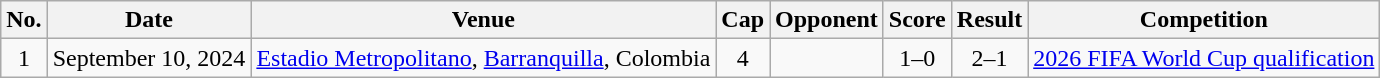<table class="wikitable sortable">
<tr>
<th scope="col">No.</th>
<th scope="col">Date</th>
<th scope="col">Venue</th>
<th scope="col">Cap</th>
<th scope="col">Opponent</th>
<th scope="col">Score</th>
<th scope="col">Result</th>
<th scope="col">Competition</th>
</tr>
<tr>
<td align="center">1</td>
<td>September 10, 2024</td>
<td><a href='#'>Estadio Metropolitano</a>, <a href='#'>Barranquilla</a>, Colombia</td>
<td align="center">4</td>
<td></td>
<td align="center">1–0</td>
<td align="center">2–1</td>
<td><a href='#'>2026 FIFA World Cup qualification</a></td>
</tr>
</table>
